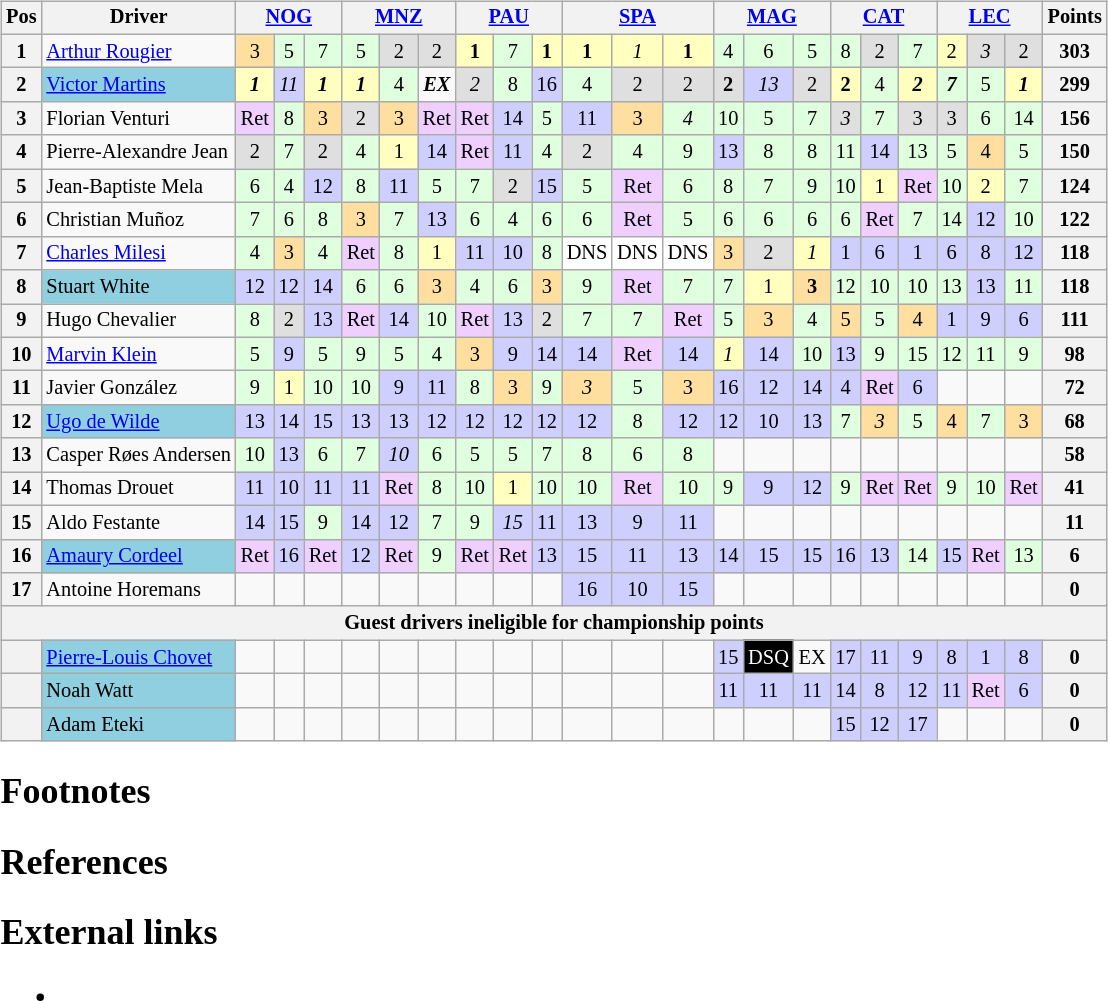<table>
<tr>
<td valign="top"><br><table class="wikitable" style="font-size:85%; text-align:center">
<tr style="background:#f9f9f9" valign="top">
<th valign="middle">Pos</th>
<th valign="middle">Driver</th>
<th colspan=3><a href='#'>NOG</a><br></th>
<th colspan=3><a href='#'>MNZ</a><br></th>
<th colspan=3><a href='#'>PAU</a><br></th>
<th colspan=3><a href='#'>SPA</a><br></th>
<th colspan=3><a href='#'>MAG</a><br></th>
<th colspan=3><a href='#'>CAT</a><br></th>
<th colspan=3><a href='#'>LEC</a><br></th>
<th valign="middle">Points</th>
</tr>
<tr>
<th>1</th>
<td align=left> <a href='#'>Arthur Rougier</a></td>
<td style="background:#FFDF9F;">3</td>
<td style="background:#DFFFDF;">5</td>
<td style="background:#DFFFDF;">7</td>
<td style="background:#DFFFDF;">5</td>
<td style="background:#DFDFDF;">2</td>
<td style="background:#DFDFDF;">2</td>
<td style="background:#FFFFBF;"><strong>1</strong></td>
<td style="background:#DFFFDF;">7</td>
<td style="background:#FFFFBF;"><strong>1</strong></td>
<td style="background:#FFFFBF;"><strong>1</strong></td>
<td style="background:#FFFFBF;"><em>1</em></td>
<td style="background:#FFFFBF;"><strong>1</strong></td>
<td style="background:#DFFFDF;">4</td>
<td style="background:#DFFFDF;">6</td>
<td style="background:#DFFFDF;">5</td>
<td style="background:#DFFFDF;">8</td>
<td style="background:#DFDFDF;">2</td>
<td style="background:#DFFFDF;">7</td>
<td style="background:#FFFFBF;">2</td>
<td style="background:#DFDFDF;"><em>3</em></td>
<td style="background:#DFDFDF;">2</td>
<th>303</th>
</tr>
<tr>
<th>2</th>
<td style="background:#8FCFDF; text-align:left"> <a href='#'>Victor Martins</a></td>
<td style="background:#FFFFBF;"><strong><em>1</em></strong></td>
<td style="background:#CFCFFF;"><em>11</em></td>
<td style="background:#FFFFBF;"><strong><em>1</em></strong></td>
<td style="background:#FFFFBF;"><strong><em>1</em></strong></td>
<td style="background:#DFFFDF;">4</td>
<td><strong><em>EX</em></strong></td>
<td style="background:#DFDFDF;"><em>2</em></td>
<td style="background:#DFFFDF;">8</td>
<td style="background:#CFCFFF;">16</td>
<td style="background:#DFFFDF;">4</td>
<td style="background:#DFDFDF;">2</td>
<td style="background:#DFDFDF;">2</td>
<td style="background:#DFDFDF;"><strong>2</strong></td>
<td style="background:#CFCFFF;"><em>13</em></td>
<td style="background:#DFDFDF;">2</td>
<td style="background:#FFFFBF;"><strong>2</strong></td>
<td style="background:#DFFFDF;">4</td>
<td style="background:#FFFFBF;"><strong><em>2</em></strong></td>
<td style="background:#DFFFDF;"><strong><em>7</em></strong></td>
<td style="background:#DFFFDF;">5</td>
<td style="background:#FFFFBF;"><strong><em>1</em></strong></td>
<th>299</th>
</tr>
<tr>
<th>3</th>
<td align=left> Florian Venturi</td>
<td style="background:#EFCFFF;">Ret</td>
<td style="background:#DFFFDF;">8</td>
<td style="background:#FFDF9F;">3</td>
<td style="background:#DFDFDF;">2</td>
<td style="background:#FFDF9F;">3</td>
<td style="background:#EFCFFF;">Ret</td>
<td style="background:#EFCFFF;">Ret</td>
<td style="background:#CFCFFF;">14</td>
<td style="background:#DFFFDF;">5</td>
<td style="background:#CFCFFF;">11</td>
<td style="background:#FFDF9F;">3</td>
<td style="background:#DFFFDF;"><em>4</em></td>
<td style="background:#DFFFDF;">10</td>
<td style="background:#DFFFDF;">5</td>
<td style="background:#DFFFDF;">7</td>
<td style="background:#DFDFDF;"><em>3</em></td>
<td style="background:#DFFFDF;">7</td>
<td style="background:#DFDFDF;">3</td>
<td style="background:#DFDFDF;">3</td>
<td style="background:#DFFFDF;">6</td>
<td style="background:#DFFFDF;">14</td>
<th>156</th>
</tr>
<tr>
<th>4</th>
<td align=left> Pierre-Alexandre Jean</td>
<td style="background:#DFDFDF;">2</td>
<td style="background:#DFFFDF;">7</td>
<td style="background:#DFDFDF;">2</td>
<td style="background:#DFFFDF;">4</td>
<td style="background:#FFFFBF;">1</td>
<td style="background:#CFCFFF;">14</td>
<td style="background:#EFCFFF;">Ret</td>
<td style="background:#CFCFFF;">11</td>
<td style="background:#DFFFDF;">4</td>
<td style="background:#DFDFDF;">2</td>
<td style="background:#DFFFDF;">4</td>
<td style="background:#DFFFDF;">9</td>
<td style="background:#CFCFFF;">13</td>
<td style="background:#DFFFDF;">8</td>
<td style="background:#DFFFDF;">8</td>
<td style="background:#DFFFDF;">11</td>
<td style="background:#CFCFFF;">14</td>
<td style="background:#DFFFDF;">13</td>
<td style="background:#DFFFDF;">5</td>
<td style="background:#FFDF9F;">4</td>
<td style="background:#DFFFDF;">5</td>
<th>150</th>
</tr>
<tr>
<th>5</th>
<td align=left> Jean-Baptiste Mela</td>
<td style="background:#DFFFDF;">6</td>
<td style="background:#DFFFDF;">4</td>
<td style="background:#CFCFFF;">12</td>
<td style="background:#DFFFDF;">8</td>
<td style="background:#CFCFFF;">11</td>
<td style="background:#DFFFDF;">5</td>
<td style="background:#DFFFDF;">7</td>
<td style="background:#DFDFDF;">2</td>
<td style="background:#CFCFFF;">15</td>
<td style="background:#DFFFDF;">5</td>
<td style="background:#EFCFFF;">Ret</td>
<td style="background:#DFFFDF;">6</td>
<td style="background:#DFFFDF;">8</td>
<td style="background:#DFFFDF;">7</td>
<td style="background:#DFFFDF;">9</td>
<td style="background:#DFFFDF;">10</td>
<td style="background:#FFFFBF;">1</td>
<td style="background:#EFCFFF;">Ret</td>
<td style="background:#DFFFDF;">10</td>
<td style="background:#FFFFBF;">2</td>
<td style="background:#DFFFDF;">7</td>
<th>124</th>
</tr>
<tr>
<th>6</th>
<td align=left> Christian Muñoz</td>
<td style="background:#DFFFDF;">7</td>
<td style="background:#DFFFDF;">6</td>
<td style="background:#DFFFDF;">8</td>
<td style="background:#FFDF9F;">3</td>
<td style="background:#DFFFDF;">7</td>
<td style="background:#CFCFFF;">13</td>
<td style="background:#DFFFDF;">6</td>
<td style="background:#DFFFDF;">4</td>
<td style="background:#DFFFDF;">6</td>
<td style="background:#DFFFDF;">6</td>
<td style="background:#EFCFFF;">Ret</td>
<td style="background:#DFFFDF;">5</td>
<td style="background:#DFFFDF;">6</td>
<td style="background:#DFFFDF;">6</td>
<td style="background:#DFFFDF;">6</td>
<td style="background:#DFFFDF;">6</td>
<td style="background:#EFCFFF;">Ret</td>
<td style="background:#DFFFDF;">7</td>
<td style="background:#DFFFDF;">14</td>
<td style="background:#CFCFFF;">12</td>
<td style="background:#DFFFDF;">10</td>
<th>122</th>
</tr>
<tr>
<th>7</th>
<td align=left> <a href='#'>Charles Milesi</a></td>
<td style="background:#DFFFDF;">4</td>
<td style="background:#FFDF9F;">3</td>
<td style="background:#DFFFDF;">4</td>
<td style="background:#EFCFFF;">Ret</td>
<td style="background:#DFFFDF;">8</td>
<td style="background:#FFFFBF;">1</td>
<td style="background:#CFCFFF;">11</td>
<td style="background:#CFCFFF;">10</td>
<td style="background:#DFFFDF;">8</td>
<td style="background:#FFFFFF;">DNS</td>
<td style="background:#FFFFFF;">DNS</td>
<td style="background:#FFFFFF;">DNS</td>
<td style="background:#FFDF9F;">3</td>
<td style="background:#DFDFDF;">2</td>
<td style="background:#FFFFBF;"><em>1</em></td>
<td style="background:#CFCFFF;">1</td>
<td style="background:#CFCFFF;">6</td>
<td style="background:#CFCFFF;">1</td>
<td style="background:#CFCFFF;">6</td>
<td style="background:#CFCFFF;">8</td>
<td style="background:#CFCFFF;">12</td>
<th>118</th>
</tr>
<tr>
<th>8</th>
<td style="background:#8FCFDF; text-align:left"> Stuart White</td>
<td style="background:#CFCFFF;">12</td>
<td style="background:#CFCFFF;">12</td>
<td style="background:#CFCFFF;">14</td>
<td style="background:#DFFFDF;">6</td>
<td style="background:#DFFFDF;">6</td>
<td style="background:#FFDF9F;">3</td>
<td style="background:#DFFFDF;">4</td>
<td style="background:#DFFFDF;">6</td>
<td style="background:#FFDF9F;">3</td>
<td style="background:#DFFFDF;">9</td>
<td style="background:#EFCFFF;">Ret</td>
<td style="background:#DFFFDF;">7</td>
<td style="background:#DFFFDF;">7</td>
<td style="background:#FFFFBF;">1</td>
<td style="background:#FFDF9F;"><strong>3</strong></td>
<td style="background:#DFFFDF;">12</td>
<td style="background:#DFFFDF;">10</td>
<td style="background:#DFFFDF;">10</td>
<td style="background:#DFFFDF;">13</td>
<td style="background:#CFCFFF;">13</td>
<td style="background:#DFFFDF;">11</td>
<th>118</th>
</tr>
<tr>
<th>9</th>
<td align=left> Hugo Chevalier</td>
<td style="background:#DFFFDF;">8</td>
<td style="background:#DFDFDF;">2</td>
<td style="background:#CFCFFF;">13</td>
<td style="background:#EFCFFF;">Ret</td>
<td style="background:#CFCFFF;">14</td>
<td style="background:#DFFFDF;">10</td>
<td style="background:#EFCFFF;">Ret</td>
<td style="background:#CFCFFF;">13</td>
<td style="background:#DFDFDF;">2</td>
<td style="background:#DFFFDF;">7</td>
<td style="background:#DFFFDF;">7</td>
<td style="background:#EFCFFF;">Ret</td>
<td style="background:#DFFFDF;">5</td>
<td style="background:#FFDF9F;">3</td>
<td style="background:#DFFFDF;">4</td>
<td style="background:#FFDF9F;">5</td>
<td style="background:#DFFFDF;">5</td>
<td style="background:#FFDF9F;">4</td>
<td style="background:#CFCFFF;">1</td>
<td style="background:#CFCFFF;">9</td>
<td style="background:#CFCFFF;">6</td>
<th>111</th>
</tr>
<tr>
<th>10</th>
<td align=left> <a href='#'>Marvin Klein</a></td>
<td style="background:#DFFFDF;">5</td>
<td style="background:#CFCFFF;">9</td>
<td style="background:#DFFFDF;">5</td>
<td style="background:#DFFFDF;">9</td>
<td style="background:#DFFFDF;">5</td>
<td style="background:#DFFFDF;">4</td>
<td style="background:#FFDF9F;">3</td>
<td style="background:#CFCFFF;">9</td>
<td style="background:#CFCFFF;">14</td>
<td style="background:#CFCFFF;">14</td>
<td style="background:#EFCFFF;">Ret</td>
<td style="background:#CFCFFF;">14</td>
<td style="background:#FFFFBF;"><em>1</em></td>
<td style="background:#CFCFFF;">14</td>
<td style="background:#DFFFDF;">10</td>
<td style="background:#CFCFFF;">13</td>
<td style="background:#DFFFDF;">9</td>
<td style="background:#DFFFDF;">15</td>
<td style="background:#DFFFDF;">12</td>
<td style="background:#DFFFDF;">11</td>
<td style="background:#DFFFDF;">9</td>
<th>98</th>
</tr>
<tr>
<th>11</th>
<td align=left> Javier González</td>
<td style="background:#DFFFDF;">9</td>
<td style="background:#FFFFBF;">1</td>
<td style="background:#DFFFDF;">10</td>
<td style="background:#DFFFDF;">10</td>
<td style="background:#CFCFFF;">9</td>
<td style="background:#CFCFFF;">11</td>
<td style="background:#DFFFDF;">8</td>
<td style="background:#FFDF9F;">3</td>
<td style="background:#DFFFDF;">9</td>
<td style="background:#FFDF9F;"><em>3</em></td>
<td style="background:#DFFFDF;">5</td>
<td style="background:#FFDF9F;">3</td>
<td style="background:#CFCFFF;">16</td>
<td style="background:#CFCFFF;">12</td>
<td style="background:#CFCFFF;">14</td>
<td style="background:#CFCFFF;">4</td>
<td style="background:#EFCFFF;">Ret</td>
<td style="background:#CFCFFF;">6</td>
<td></td>
<td></td>
<td></td>
<th>72</th>
</tr>
<tr>
<th>12</th>
<td style="background:#8FCFDF; text-align:left"> <a href='#'>Ugo de Wilde</a></td>
<td style="background:#CFCFFF;">13</td>
<td style="background:#CFCFFF;">14</td>
<td style="background:#CFCFFF;">15</td>
<td style="background:#CFCFFF;">13</td>
<td style="background:#CFCFFF;">13</td>
<td style="background:#CFCFFF;">12</td>
<td style="background:#CFCFFF;">12</td>
<td style="background:#CFCFFF;">12</td>
<td style="background:#CFCFFF;">12</td>
<td style="background:#CFCFFF;">12</td>
<td style="background:#DFFFDF;">8</td>
<td style="background:#CFCFFF;">12</td>
<td style="background:#CFCFFF;">12</td>
<td style="background:#CFCFFF;">10</td>
<td style="background:#CFCFFF;">13</td>
<td style="background:#DFFFDF;">7</td>
<td style="background:#FFDF9F;"><em>3</em></td>
<td style="background:#DFFFDF;">5</td>
<td style="background:#FFDF9F;">4</td>
<td style="background:#DFFFDF;">7</td>
<td style="background:#FFDF9F;">3</td>
<th>68</th>
</tr>
<tr>
<th>13</th>
<td align=left nowrap> Casper Røes Andersen</td>
<td style="background:#DFFFDF;">10</td>
<td style="background:#CFCFFF;">13</td>
<td style="background:#DFFFDF;">6</td>
<td style="background:#DFFFDF;">7</td>
<td style="background:#CFCFFF;"><em>10</em></td>
<td style="background:#DFFFDF;">6</td>
<td style="background:#DFFFDF;">5</td>
<td style="background:#DFFFDF;">5</td>
<td style="background:#DFFFDF;">7</td>
<td style="background:#DFFFDF;">8</td>
<td style="background:#DFFFDF;">6</td>
<td style="background:#DFFFDF;">8</td>
<td></td>
<td></td>
<td></td>
<td></td>
<td></td>
<td></td>
<td></td>
<td></td>
<td></td>
<th>58</th>
</tr>
<tr>
<th>14</th>
<td align=left> Thomas Drouet</td>
<td style="background:#CFCFFF;">11</td>
<td style="background:#CFCFFF;">10</td>
<td style="background:#CFCFFF;">11</td>
<td style="background:#CFCFFF;">11</td>
<td style="background:#EFCFFF;">Ret</td>
<td style="background:#DFFFDF;">8</td>
<td style="background:#DFFFDF;">10</td>
<td style="background:#FFFFBF;">1</td>
<td style="background:#DFFFDF;">10</td>
<td style="background:#DFFFDF;">10</td>
<td style="background:#EFCFFF;">Ret</td>
<td style="background:#DFFFDF;">10</td>
<td style="background:#DFFFDF;">9</td>
<td style="background:#CFCFFF;">9</td>
<td style="background:#CFCFFF;">12</td>
<td style="background:#DFFFDF;">9</td>
<td style="background:#EFCFFF;">Ret</td>
<td style="background:#EFCFFF;">Ret</td>
<td style="background:#DFFFDF;">9</td>
<td style="background:#DFFFDF;">10</td>
<td style="background:#EFCFFF;">Ret</td>
<th>41</th>
</tr>
<tr>
<th>15</th>
<td align=left> Aldo Festante</td>
<td style="background:#CFCFFF;">14</td>
<td style="background:#CFCFFF;">15</td>
<td style="background:#DFFFDF;">9</td>
<td style="background:#CFCFFF;">14</td>
<td style="background:#CFCFFF;">12</td>
<td style="background:#DFFFDF;">7</td>
<td style="background:#DFFFDF;">9</td>
<td style="background:#CFCFFF;"><em>15</em></td>
<td style="background:#CFCFFF;">11</td>
<td style="background:#CFCFFF;">13</td>
<td style="background:#CFCFFF;">9</td>
<td style="background:#CFCFFF;">11</td>
<td></td>
<td></td>
<td></td>
<td></td>
<td></td>
<td></td>
<td></td>
<td></td>
<td></td>
<th>11</th>
</tr>
<tr>
<th>16</th>
<td style="background:#8FCFDF; text-align:left"> <a href='#'>Amaury Cordeel</a></td>
<td style="background:#EFCFFF;">Ret</td>
<td style="background:#CFCFFF;">16</td>
<td style="background:#EFCFFF;">Ret</td>
<td style="background:#CFCFFF;">12</td>
<td style="background:#EFCFFF;">Ret</td>
<td style="background:#DFFFDF;">9</td>
<td style="background:#EFCFFF;">Ret</td>
<td style="background:#EFCFFF;">Ret</td>
<td style="background:#CFCFFF;">13</td>
<td style="background:#CFCFFF;">15</td>
<td style="background:#CFCFFF;">11</td>
<td style="background:#CFCFFF;">13</td>
<td style="background:#CFCFFF;">14</td>
<td style="background:#CFCFFF;">15</td>
<td style="background:#CFCFFF;">15</td>
<td style="background:#CFCFFF;">16</td>
<td style="background:#CFCFFF;">13</td>
<td style="background:#DFFFDF;">14</td>
<td style="background:#CFCFFF;">15</td>
<td style="background:#EFCFFF;">Ret</td>
<td style="background:#DFFFDF;">13</td>
<th>6</th>
</tr>
<tr>
<th>17</th>
<td align=left> Antoine Horemans</td>
<td></td>
<td></td>
<td></td>
<td></td>
<td></td>
<td></td>
<td></td>
<td></td>
<td></td>
<td style="background:#CFCFFF;">16</td>
<td style="background:#CFCFFF;">10</td>
<td style="background:#CFCFFF;">15</td>
<td></td>
<td></td>
<td></td>
<td></td>
<td></td>
<td></td>
<td></td>
<td></td>
<td></td>
<th>0</th>
</tr>
<tr>
<th colspan=27>Guest drivers ineligible for championship points</th>
</tr>
<tr>
<th></th>
<td style="background:#8FCFDF; text-align:left"> <a href='#'>Pierre-Louis Chovet</a></td>
<td></td>
<td></td>
<td></td>
<td></td>
<td></td>
<td></td>
<td></td>
<td></td>
<td></td>
<td></td>
<td></td>
<td></td>
<td style="background:#CFCFFF;">15</td>
<td style="background:black; color:white;">DSQ</td>
<td>EX</td>
<td style="background:#CFCFFF;">17</td>
<td style="background:#CFCFFF;">11</td>
<td style="background:#CFCFFF;">9</td>
<td style="background:#CFCFFF;">8</td>
<td style="background:#CFCFFF;">1</td>
<td style="background:#CFCFFF;">8</td>
<th>0</th>
</tr>
<tr>
<th></th>
<td style="background:#8FCFDF; text-align:left"> Noah Watt</td>
<td></td>
<td></td>
<td></td>
<td></td>
<td></td>
<td></td>
<td></td>
<td></td>
<td></td>
<td></td>
<td></td>
<td></td>
<td style="background:#CFCFFF;">11</td>
<td style="background:#CFCFFF;">11</td>
<td style="background:#CFCFFF;">11</td>
<td style="background:#CFCFFF;">14</td>
<td style="background:#CFCFFF;">8</td>
<td style="background:#CFCFFF;">12</td>
<td style="background:#CFCFFF;">11</td>
<td style="background:#EFCFFF;">Ret</td>
<td style="background:#CFCFFF;">6</td>
<th>0</th>
</tr>
<tr>
<th></th>
<td style="background:#8FCFDF; text-align:left"> Adam Eteki</td>
<td></td>
<td></td>
<td></td>
<td></td>
<td></td>
<td></td>
<td></td>
<td></td>
<td></td>
<td></td>
<td></td>
<td></td>
<td></td>
<td></td>
<td></td>
<td style="background:#CFCFFF;">15</td>
<td style="background:#CFCFFF;">12</td>
<td style="background:#CFCFFF;">17</td>
<td></td>
<td></td>
<td></td>
<th>0</th>
</tr>
</table>
<h2>Footnotes</h2><h2>References</h2><h2>External links</h2><ul><li> </li></ul></td>
</tr>
</table>
